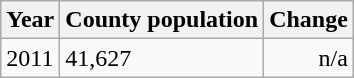<table class="wikitable">
<tr>
<th>Year</th>
<th>County population</th>
<th>Change</th>
</tr>
<tr>
<td>2011</td>
<td>41,627</td>
<td align="right">n/a</td>
</tr>
</table>
